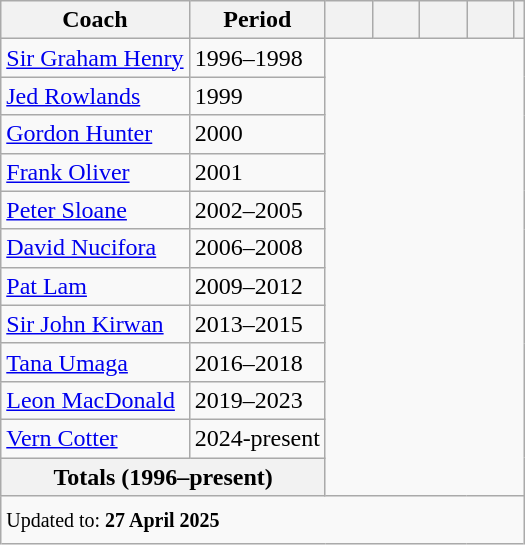<table class="wikitable sortable">
<tr>
<th>Coach</th>
<th>Period</th>
<th style="width:1.5em"></th>
<th style="width:1.5em"></th>
<th style="width:1.5em"></th>
<th style="width:1.5em"></th>
<th></th>
</tr>
<tr>
<td> <a href='#'>Sir Graham Henry</a></td>
<td>1996–1998<br></td>
</tr>
<tr>
<td> <a href='#'>Jed Rowlands</a></td>
<td>1999<br></td>
</tr>
<tr>
<td> <a href='#'>Gordon Hunter</a></td>
<td>2000<br></td>
</tr>
<tr>
<td> <a href='#'>Frank Oliver</a></td>
<td>2001<br></td>
</tr>
<tr>
<td> <a href='#'>Peter Sloane</a></td>
<td>2002–2005<br></td>
</tr>
<tr>
<td> <a href='#'>David Nucifora</a></td>
<td>2006–2008<br></td>
</tr>
<tr>
<td> <a href='#'>Pat Lam</a></td>
<td>2009–2012<br></td>
</tr>
<tr>
<td> <a href='#'>Sir John Kirwan</a></td>
<td>2013–2015<br></td>
</tr>
<tr>
<td> <a href='#'>Tana Umaga</a></td>
<td>2016–2018<br></td>
</tr>
<tr>
<td> <a href='#'>Leon MacDonald</a></td>
<td>2019–2023<br></td>
</tr>
<tr>
<td> <a href='#'>Vern Cotter</a></td>
<td>2024-present<br></td>
</tr>
<tr>
<th colspan=2>Totals (1996–present)<br></th>
</tr>
<tr>
<td colspan="100%" style="border-bottom:1px transparent;line-height:150%"><small>Updated to: <strong>27 April 2025</strong></small></td>
</tr>
</table>
